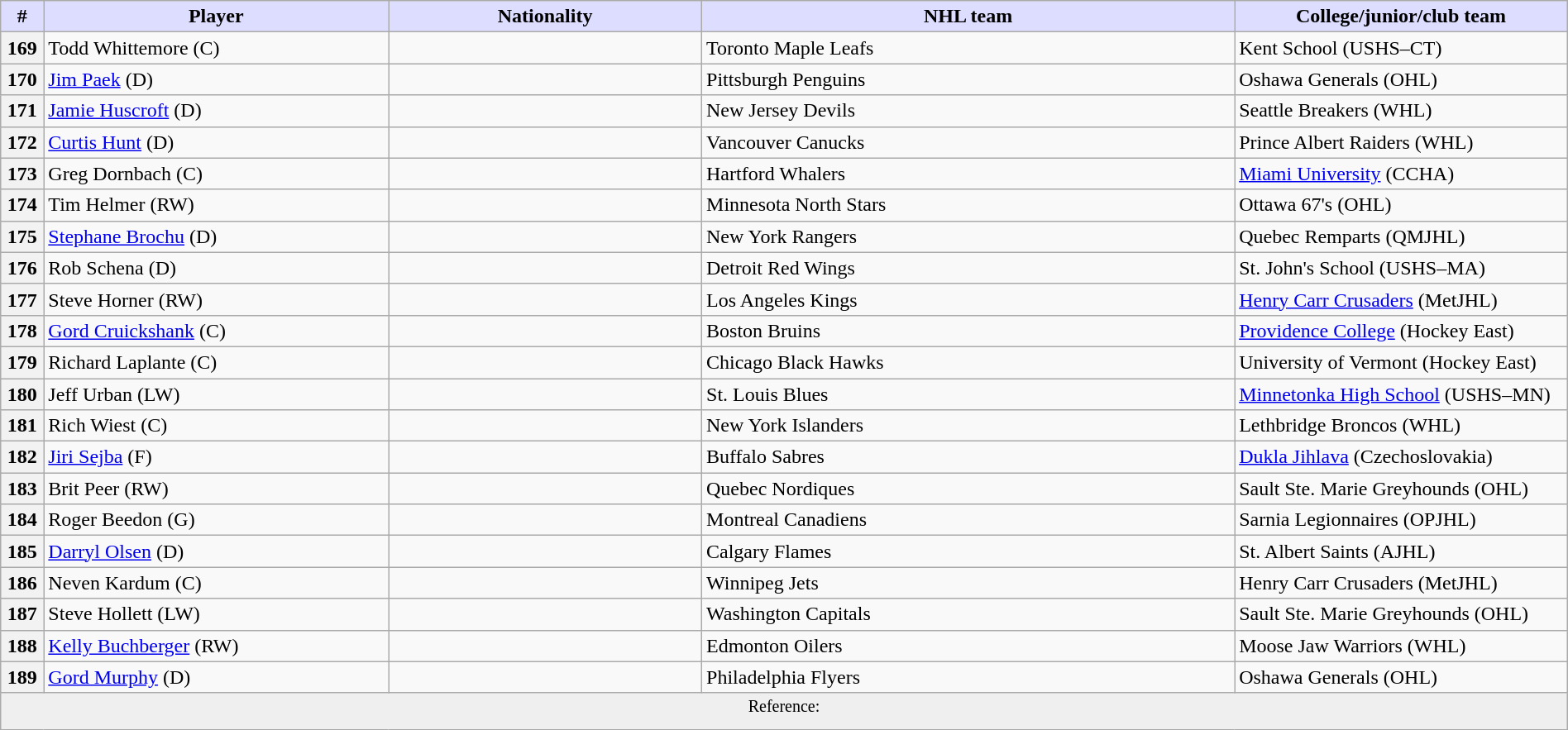<table class="wikitable" style="width: 100%">
<tr>
<th style="background:#ddf; width:2.75%;">#</th>
<th style="background:#ddf; width:22.0%;">Player</th>
<th style="background:#ddf; width:20.0%;">Nationality</th>
<th style="background:#ddf; width:34.0%;">NHL team</th>
<th style="background:#ddf; width:100.0%;">College/junior/club team</th>
</tr>
<tr>
<th>169</th>
<td>Todd Whittemore (C)</td>
<td></td>
<td>Toronto Maple Leafs</td>
<td>Kent School (USHS–CT)</td>
</tr>
<tr>
<th>170</th>
<td><a href='#'>Jim Paek</a> (D)</td>
<td></td>
<td>Pittsburgh Penguins</td>
<td>Oshawa Generals (OHL)</td>
</tr>
<tr>
<th>171</th>
<td><a href='#'>Jamie Huscroft</a> (D)</td>
<td></td>
<td>New Jersey Devils</td>
<td>Seattle Breakers (WHL)</td>
</tr>
<tr>
<th>172</th>
<td><a href='#'>Curtis Hunt</a> (D)</td>
<td></td>
<td>Vancouver Canucks</td>
<td>Prince Albert Raiders (WHL)</td>
</tr>
<tr>
<th>173</th>
<td>Greg Dornbach (C)</td>
<td></td>
<td>Hartford Whalers</td>
<td><a href='#'>Miami University</a> (CCHA)</td>
</tr>
<tr>
<th>174</th>
<td>Tim Helmer (RW)</td>
<td></td>
<td>Minnesota North Stars</td>
<td>Ottawa 67's (OHL)</td>
</tr>
<tr>
<th>175</th>
<td><a href='#'>Stephane Brochu</a> (D)</td>
<td></td>
<td>New York Rangers</td>
<td>Quebec Remparts (QMJHL)</td>
</tr>
<tr>
<th>176</th>
<td>Rob Schena (D)</td>
<td></td>
<td>Detroit Red Wings</td>
<td>St. John's School (USHS–MA)</td>
</tr>
<tr>
<th>177</th>
<td>Steve Horner (RW)</td>
<td></td>
<td>Los Angeles Kings</td>
<td><a href='#'>Henry Carr Crusaders</a> (MetJHL)</td>
</tr>
<tr>
<th>178</th>
<td><a href='#'>Gord Cruickshank</a> (C)</td>
<td></td>
<td>Boston Bruins</td>
<td><a href='#'>Providence College</a> (Hockey East)</td>
</tr>
<tr>
<th>179</th>
<td>Richard Laplante (C)</td>
<td></td>
<td>Chicago Black Hawks</td>
<td>University of Vermont (Hockey East)</td>
</tr>
<tr>
<th>180</th>
<td>Jeff Urban (LW)</td>
<td></td>
<td>St. Louis Blues</td>
<td><a href='#'>Minnetonka High School</a> (USHS–MN)</td>
</tr>
<tr>
<th>181</th>
<td>Rich Wiest (C)</td>
<td></td>
<td>New York Islanders</td>
<td>Lethbridge Broncos (WHL)</td>
</tr>
<tr>
<th>182</th>
<td><a href='#'>Jiri Sejba</a> (F)</td>
<td></td>
<td>Buffalo Sabres</td>
<td><a href='#'>Dukla Jihlava</a> (Czechoslovakia)</td>
</tr>
<tr>
<th>183</th>
<td>Brit Peer (RW)</td>
<td></td>
<td>Quebec Nordiques</td>
<td>Sault Ste. Marie Greyhounds (OHL)</td>
</tr>
<tr>
<th>184</th>
<td>Roger Beedon (G)</td>
<td></td>
<td>Montreal Canadiens</td>
<td>Sarnia Legionnaires (OPJHL)</td>
</tr>
<tr>
<th>185</th>
<td><a href='#'>Darryl Olsen</a> (D)</td>
<td></td>
<td>Calgary Flames</td>
<td>St. Albert Saints (AJHL)</td>
</tr>
<tr>
<th>186</th>
<td>Neven Kardum (C)</td>
<td></td>
<td>Winnipeg Jets</td>
<td>Henry Carr Crusaders (MetJHL)</td>
</tr>
<tr>
<th>187</th>
<td>Steve Hollett (LW)</td>
<td></td>
<td>Washington Capitals</td>
<td>Sault Ste. Marie Greyhounds (OHL)</td>
</tr>
<tr>
<th>188</th>
<td><a href='#'>Kelly Buchberger</a> (RW)</td>
<td></td>
<td>Edmonton Oilers</td>
<td>Moose Jaw Warriors (WHL)</td>
</tr>
<tr>
<th>189</th>
<td><a href='#'>Gord Murphy</a> (D)</td>
<td></td>
<td>Philadelphia Flyers</td>
<td>Oshawa Generals (OHL)</td>
</tr>
<tr>
<td align=center colspan="6" bgcolor="#efefef"><sup>Reference:  </sup></td>
</tr>
</table>
